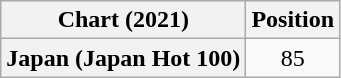<table class="wikitable sortable plainrowheaders" style="text-align:center">
<tr>
<th scope="col">Chart (2021)</th>
<th scope="col">Position</th>
</tr>
<tr>
<th scope="row">Japan (Japan Hot 100)</th>
<td>85</td>
</tr>
</table>
